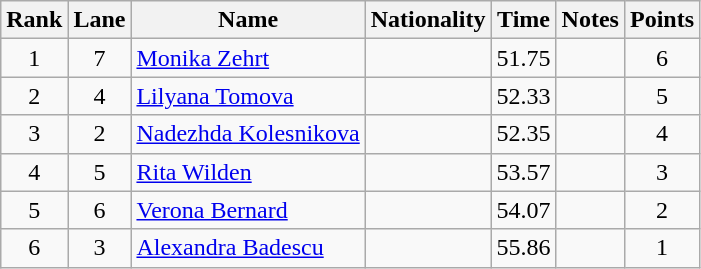<table class="wikitable sortable" style="text-align:center">
<tr>
<th>Rank</th>
<th>Lane</th>
<th>Name</th>
<th>Nationality</th>
<th>Time</th>
<th>Notes</th>
<th>Points</th>
</tr>
<tr>
<td>1</td>
<td>7</td>
<td align=left><a href='#'>Monika Zehrt</a></td>
<td align=left></td>
<td>51.75</td>
<td></td>
<td>6</td>
</tr>
<tr>
<td>2</td>
<td>4</td>
<td align=left><a href='#'>Lilyana Tomova</a></td>
<td align=left></td>
<td>52.33</td>
<td></td>
<td>5</td>
</tr>
<tr>
<td>3</td>
<td>2</td>
<td align=left><a href='#'>Nadezhda Kolesnikova</a></td>
<td align=left></td>
<td>52.35</td>
<td></td>
<td>4</td>
</tr>
<tr>
<td>4</td>
<td>5</td>
<td align=left><a href='#'>Rita Wilden</a></td>
<td align=left></td>
<td>53.57</td>
<td></td>
<td>3</td>
</tr>
<tr>
<td>5</td>
<td>6</td>
<td align=left><a href='#'>Verona Bernard</a></td>
<td align=left></td>
<td>54.07</td>
<td></td>
<td>2</td>
</tr>
<tr>
<td>6</td>
<td>3</td>
<td align=left><a href='#'>Alexandra Badescu</a></td>
<td align=left></td>
<td>55.86</td>
<td></td>
<td>1</td>
</tr>
</table>
